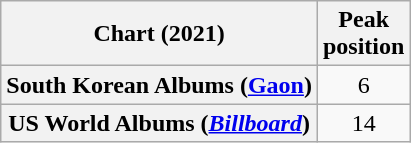<table class="wikitable sortable plainrowheaders" style="text-align:center">
<tr>
<th scope="col">Chart (2021)</th>
<th scope="col">Peak<br>position</th>
</tr>
<tr>
<th scope="row">South Korean Albums (<a href='#'>Gaon</a>)</th>
<td>6</td>
</tr>
<tr>
<th scope="row">US World Albums (<em><a href='#'>Billboard</a></em>)</th>
<td>14</td>
</tr>
</table>
